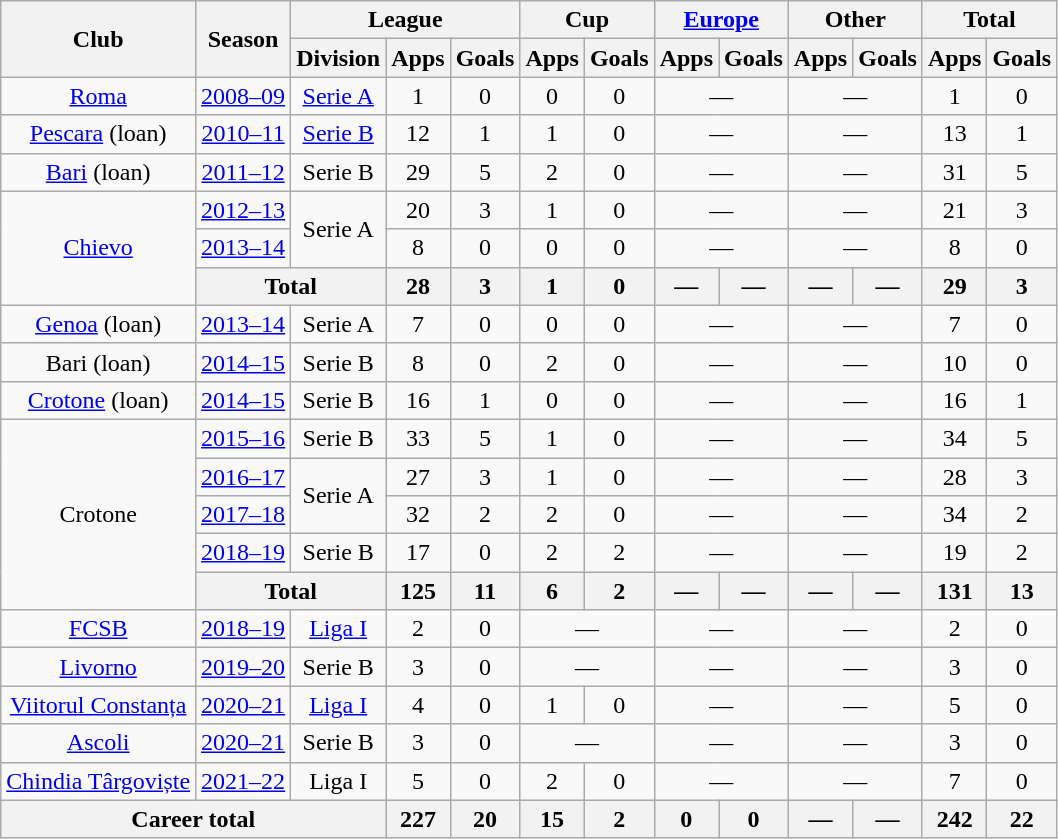<table class="wikitable" style="text-align:center">
<tr>
<th rowspan="2">Club</th>
<th rowspan="2">Season</th>
<th colspan="3">League</th>
<th colspan="2">Cup</th>
<th colspan="2"><a href='#'>Europe</a></th>
<th colspan="2">Other</th>
<th colspan="2">Total</th>
</tr>
<tr>
<th>Division</th>
<th>Apps</th>
<th>Goals</th>
<th>Apps</th>
<th>Goals</th>
<th>Apps</th>
<th>Goals</th>
<th>Apps</th>
<th>Goals</th>
<th>Apps</th>
<th>Goals</th>
</tr>
<tr>
<td><a href='#'>Roma</a></td>
<td><a href='#'>2008–09</a></td>
<td><a href='#'>Serie A</a></td>
<td>1</td>
<td>0</td>
<td>0</td>
<td>0</td>
<td colspan="2">—</td>
<td colspan="2">—</td>
<td>1</td>
<td>0</td>
</tr>
<tr>
<td><a href='#'>Pescara</a> (loan)</td>
<td><a href='#'>2010–11</a></td>
<td><a href='#'>Serie B</a></td>
<td>12</td>
<td>1</td>
<td>1</td>
<td>0</td>
<td colspan="2">—</td>
<td colspan="2">—</td>
<td>13</td>
<td>1</td>
</tr>
<tr>
<td><a href='#'>Bari</a> (loan)</td>
<td><a href='#'>2011–12</a></td>
<td>Serie B</td>
<td>29</td>
<td>5</td>
<td>2</td>
<td>0</td>
<td colspan="2">—</td>
<td colspan="2">—</td>
<td>31</td>
<td>5</td>
</tr>
<tr>
<td rowspan="3"><a href='#'>Chievo</a></td>
<td><a href='#'>2012–13</a></td>
<td rowspan="2">Serie A</td>
<td>20</td>
<td>3</td>
<td>1</td>
<td>0</td>
<td colspan="2">—</td>
<td colspan="2">—</td>
<td>21</td>
<td>3</td>
</tr>
<tr>
<td><a href='#'>2013–14</a></td>
<td>8</td>
<td>0</td>
<td>0</td>
<td>0</td>
<td colspan="2">—</td>
<td colspan="2">—</td>
<td>8</td>
<td>0</td>
</tr>
<tr>
<th colspan="2">Total</th>
<th>28</th>
<th>3</th>
<th>1</th>
<th>0</th>
<th>—</th>
<th>—</th>
<th>—</th>
<th>—</th>
<th>29</th>
<th>3</th>
</tr>
<tr>
<td><a href='#'>Genoa</a> (loan)</td>
<td><a href='#'>2013–14</a></td>
<td>Serie A</td>
<td>7</td>
<td>0</td>
<td>0</td>
<td>0</td>
<td colspan="2">—</td>
<td colspan="2">—</td>
<td>7</td>
<td>0</td>
</tr>
<tr>
<td>Bari (loan)</td>
<td><a href='#'>2014–15</a></td>
<td>Serie B</td>
<td>8</td>
<td>0</td>
<td>2</td>
<td>0</td>
<td colspan="2">—</td>
<td colspan="2">—</td>
<td>10</td>
<td>0</td>
</tr>
<tr>
<td><a href='#'>Crotone</a> (loan)</td>
<td><a href='#'>2014–15</a></td>
<td>Serie B</td>
<td>16</td>
<td>1</td>
<td>0</td>
<td>0</td>
<td colspan="2">—</td>
<td colspan="2">—</td>
<td>16</td>
<td>1</td>
</tr>
<tr>
<td rowspan="5">Crotone</td>
<td><a href='#'>2015–16</a></td>
<td>Serie B</td>
<td>33</td>
<td>5</td>
<td>1</td>
<td>0</td>
<td colspan="2">—</td>
<td colspan="2">—</td>
<td>34</td>
<td>5</td>
</tr>
<tr>
<td><a href='#'>2016–17</a></td>
<td rowspan="2">Serie A</td>
<td>27</td>
<td>3</td>
<td>1</td>
<td>0</td>
<td colspan="2">—</td>
<td colspan="2">—</td>
<td>28</td>
<td>3</td>
</tr>
<tr>
<td><a href='#'>2017–18</a></td>
<td>32</td>
<td>2</td>
<td>2</td>
<td>0</td>
<td colspan="2">—</td>
<td colspan="2">—</td>
<td>34</td>
<td>2</td>
</tr>
<tr>
<td><a href='#'>2018–19</a></td>
<td>Serie B</td>
<td>17</td>
<td>0</td>
<td>2</td>
<td>2</td>
<td colspan="2">—</td>
<td colspan="2">—</td>
<td>19</td>
<td>2</td>
</tr>
<tr>
<th colspan="2">Total</th>
<th>125</th>
<th>11</th>
<th>6</th>
<th>2</th>
<th>—</th>
<th>—</th>
<th>—</th>
<th>—</th>
<th>131</th>
<th>13</th>
</tr>
<tr>
<td><a href='#'>FCSB</a></td>
<td><a href='#'>2018–19</a></td>
<td><a href='#'>Liga I</a></td>
<td>2</td>
<td>0</td>
<td colspan="2">—</td>
<td colspan="2">—</td>
<td colspan="2">—</td>
<td>2</td>
<td>0</td>
</tr>
<tr>
<td><a href='#'>Livorno</a></td>
<td><a href='#'>2019–20</a></td>
<td>Serie B</td>
<td>3</td>
<td>0</td>
<td colspan="2">—</td>
<td colspan="2">—</td>
<td colspan="2">—</td>
<td>3</td>
<td>0</td>
</tr>
<tr>
<td><a href='#'>Viitorul Constanța</a></td>
<td><a href='#'>2020–21</a></td>
<td><a href='#'>Liga I</a></td>
<td>4</td>
<td>0</td>
<td>1</td>
<td>0</td>
<td colspan="2">—</td>
<td colspan="2">—</td>
<td>5</td>
<td>0</td>
</tr>
<tr>
<td><a href='#'>Ascoli</a></td>
<td><a href='#'>2020–21</a></td>
<td>Serie B</td>
<td>3</td>
<td>0</td>
<td colspan="2">—</td>
<td colspan="2">—</td>
<td colspan="2">—</td>
<td>3</td>
<td>0</td>
</tr>
<tr>
<td><a href='#'>Chindia Târgoviște</a></td>
<td><a href='#'>2021–22</a></td>
<td>Liga I</td>
<td>5</td>
<td>0</td>
<td>2</td>
<td>0</td>
<td colspan="2">—</td>
<td colspan="2">—</td>
<td>7</td>
<td>0</td>
</tr>
<tr>
<th colspan="3">Career total</th>
<th>227</th>
<th>20</th>
<th>15</th>
<th>2</th>
<th>0</th>
<th>0</th>
<th>—</th>
<th>—</th>
<th>242</th>
<th>22</th>
</tr>
</table>
